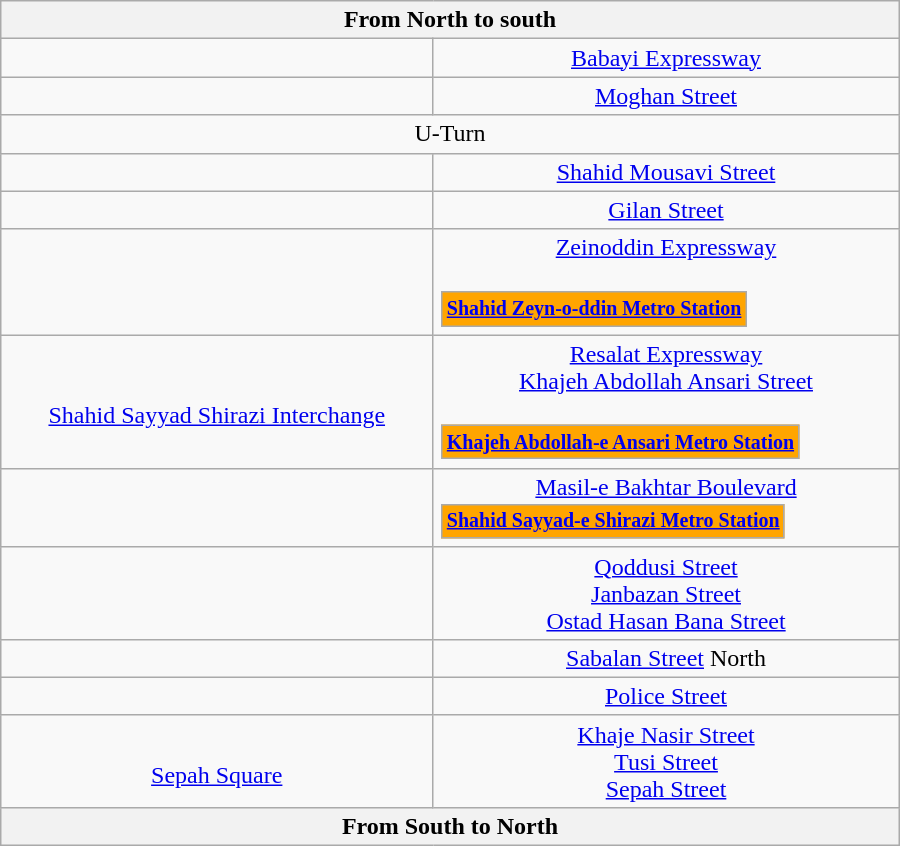<table class="wikitable" style="text-align:center" width="600px">
<tr>
<th text-align="center" colspan="3"> From North to south </th>
</tr>
<tr>
<td><br></td>
<td> <a href='#'>Babayi Expressway</a></td>
</tr>
<tr>
<td></td>
<td> <a href='#'>Moghan Street</a></td>
</tr>
<tr>
<td text-align="center" colspan="3"> U-Turn</td>
</tr>
<tr>
<td></td>
<td> <a href='#'>Shahid Mousavi Street</a></td>
</tr>
<tr>
<td></td>
<td> <a href='#'>Gilan Street</a></td>
</tr>
<tr algin="center">
<td></td>
<td> <a href='#'>Zeinoddin Expressway</a><br><br><table border=0>
<tr size=40>
<td bgcolor="#FF A5 00" style="font-size: 10pt; color: "#000000"" align=center> <strong><a href='#'><span>Shahid Zeyn-o-ddin Metro Station</span></a></strong></td>
</tr>
</table>
</td>
</tr>
<tr>
<td><br><a href='#'>Shahid Sayyad Shirazi Interchange</a></td>
<td> <a href='#'>Resalat Expressway</a><br> <a href='#'>Khajeh Abdollah Ansari Street</a><br><br><table border=0>
<tr size=40>
<td bgcolor="#FF A5 00" style="font-size: 10pt; color: "#000000"" align=center> <strong><a href='#'><span>Khajeh Abdollah-e Ansari Metro Station</span></a></strong></td>
</tr>
</table>
</td>
</tr>
<tr>
<td></td>
<td> <a href='#'>Masil-e Bakhtar Boulevard</a><br><table border=0>
<tr size=40>
<td bgcolor="#FF A5 00" style="font-size: 10pt; color: "#000000"" align=center> <strong><a href='#'><span>Shahid Sayyad-e Shirazi Metro Station</span></a></strong></td>
</tr>
</table>
</td>
</tr>
<tr>
<td></td>
<td> <a href='#'>Qoddusi Street</a><br> <a href='#'>Janbazan Street</a><br> <a href='#'>Ostad Hasan Bana Street</a></td>
</tr>
<tr>
<td></td>
<td> <a href='#'>Sabalan Street</a> North</td>
</tr>
<tr>
<td></td>
<td> <a href='#'>Police Street</a></td>
</tr>
<tr>
<td><br><a href='#'>Sepah Square</a></td>
<td> <a href='#'>Khaje Nasir Street</a><br> <a href='#'>Tusi Street</a><br> <a href='#'>Sepah Street</a></td>
</tr>
<tr>
<th text-align="center" colspan="3"> From South to North </th>
</tr>
</table>
